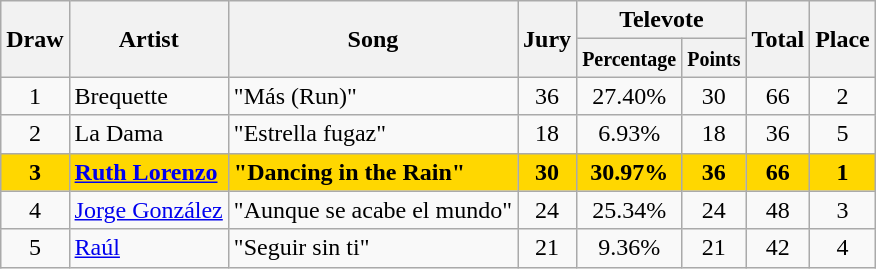<table class="wikitable sortable" style="margin: 1em auto 1em auto; text-align:center;">
<tr>
<th rowspan="2">Draw</th>
<th rowspan="2">Artist</th>
<th rowspan="2">Song</th>
<th rowspan="2">Jury</th>
<th colspan="2">Televote</th>
<th rowspan="2">Total</th>
<th rowspan="2">Place</th>
</tr>
<tr>
<th><small>Percentage</small></th>
<th><small>Points</small></th>
</tr>
<tr>
<td>1</td>
<td align="left">Brequette</td>
<td align="left">"Más (Run)"</td>
<td>36</td>
<td>27.40%</td>
<td>30</td>
<td>66</td>
<td>2</td>
</tr>
<tr>
<td>2</td>
<td align="left">La Dama</td>
<td align="left">"Estrella fugaz"</td>
<td>18</td>
<td>6.93%</td>
<td>18</td>
<td>36</td>
<td>5</td>
</tr>
<tr style="font-weight:bold; background:gold;">
<td>3</td>
<td align="left"><a href='#'>Ruth Lorenzo</a></td>
<td align="left">"Dancing in the Rain"</td>
<td>30</td>
<td>30.97%</td>
<td>36</td>
<td>66</td>
<td>1</td>
</tr>
<tr>
<td>4</td>
<td align="left"><a href='#'>Jorge González</a></td>
<td align="left">"Aunque se acabe el mundo"</td>
<td>24</td>
<td>25.34%</td>
<td>24</td>
<td>48</td>
<td>3</td>
</tr>
<tr>
<td>5</td>
<td align="left"><a href='#'>Raúl</a></td>
<td align="left">"Seguir sin ti"</td>
<td>21</td>
<td>9.36%</td>
<td>21</td>
<td>42</td>
<td>4</td>
</tr>
</table>
